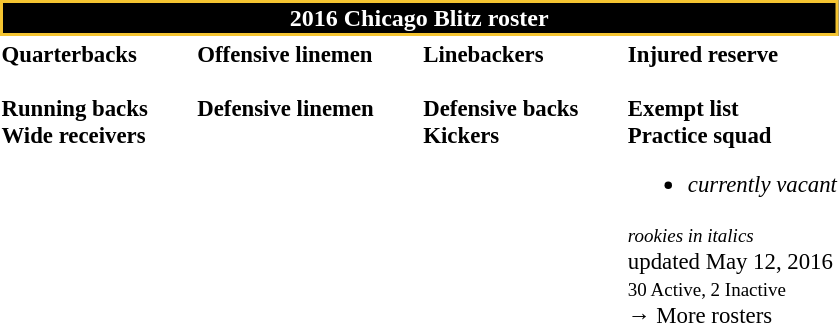<table class="toccolours" style="text-align: left;">
<tr>
<th colspan="7" style="background:black; border:2px solid #F4C431; color:white; text-align:center;"><strong>2016 Chicago Blitz roster</strong></th>
</tr>
<tr>
<td style="font-size: 95%;vertical-align:top;"><strong>Quarterbacks</strong><br><br><strong>Running backs</strong>

<br><strong>Wide receivers</strong>




</td>
<td style="width: 25px;"></td>
<td style="font-size: 95%;vertical-align:top;"><strong>Offensive linemen</strong><br>



<br><strong>Defensive linemen</strong>





</td>
<td style="width: 25px;"></td>
<td style="font-size: 95%;vertical-align:top;"><strong>Linebackers</strong><br>

<br><strong>Defensive backs</strong>






<br><strong>Kickers</strong>
</td>
<td style="width: 25px;"></td>
<td style="font-size: 95%;vertical-align:top;"><strong>Injured reserve</strong><br><br><strong>Exempt list</strong>
<br><strong>Practice squad</strong><ul><li><em>currently vacant</em></li></ul><small><em>rookies in italics</em></small><br>
  updated May 12, 2016<br>
<small>30 Active, 2 Inactive</small><br>→ More rosters</td>
</tr>
<tr>
</tr>
</table>
